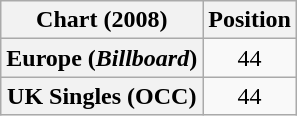<table class="wikitable plainrowheaders" style="text-align:center">
<tr>
<th>Chart (2008)</th>
<th>Position</th>
</tr>
<tr>
<th scope="row">Europe (<em>Billboard</em>)</th>
<td>44</td>
</tr>
<tr>
<th scope="row">UK Singles (OCC)</th>
<td>44</td>
</tr>
</table>
